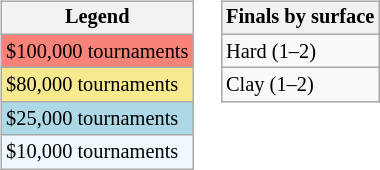<table>
<tr valign=top>
<td><br><table class=wikitable style="font-size:85%">
<tr>
<th>Legend</th>
</tr>
<tr style="background:#f88379;">
<td>$100,000 tournaments</td>
</tr>
<tr style="background:#f7e98e;">
<td>$80,000 tournaments</td>
</tr>
<tr style="background:lightblue;">
<td>$25,000 tournaments</td>
</tr>
<tr style="background:#f0f8ff;">
<td>$10,000 tournaments</td>
</tr>
</table>
</td>
<td><br><table class=wikitable style="font-size:85%">
<tr>
<th>Finals by surface</th>
</tr>
<tr>
<td>Hard (1–2)</td>
</tr>
<tr>
<td>Clay (1–2)</td>
</tr>
</table>
</td>
</tr>
</table>
